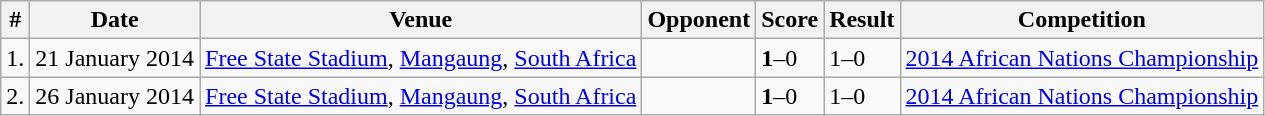<table class="wikitable" border="1">
<tr>
<th>#</th>
<th>Date</th>
<th>Venue</th>
<th>Opponent</th>
<th>Score</th>
<th>Result</th>
<th>Competition</th>
</tr>
<tr>
<td>1.</td>
<td>21 January 2014</td>
<td><a href='#'>Free State Stadium</a>, <a href='#'>Mangaung</a>, <a href='#'>South Africa</a></td>
<td></td>
<td><strong>1</strong>–0</td>
<td>1–0</td>
<td><a href='#'>2014 African Nations Championship</a></td>
</tr>
<tr>
<td>2.</td>
<td>26 January 2014</td>
<td><a href='#'>Free State Stadium</a>, <a href='#'>Mangaung</a>, <a href='#'>South Africa</a></td>
<td></td>
<td><strong>1</strong>–0</td>
<td>1–0</td>
<td><a href='#'>2014 African Nations Championship</a></td>
</tr>
</table>
